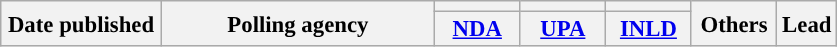<table class="wikitable sortable" style="text-align:center;font-size:95%;line-height:16px">
<tr>
<th rowspan="2" width="100px">Date published</th>
<th rowspan="2" width="175px">Polling agency</th>
<th style="background:"></th>
<th style="background:"></th>
<th style="background:"></th>
<th rowspan="2" width="50px" class="unsortable">Others</th>
<th rowspan="2">Lead</th>
</tr>
<tr>
<th width="50px" class="unsortable"><a href='#'>NDA</a></th>
<th width="50px" class="unsortable"><a href='#'>UPA</a></th>
<th width="50px" class="unsortable"><a href='#'>INLD</a></th>
</tr>
</table>
